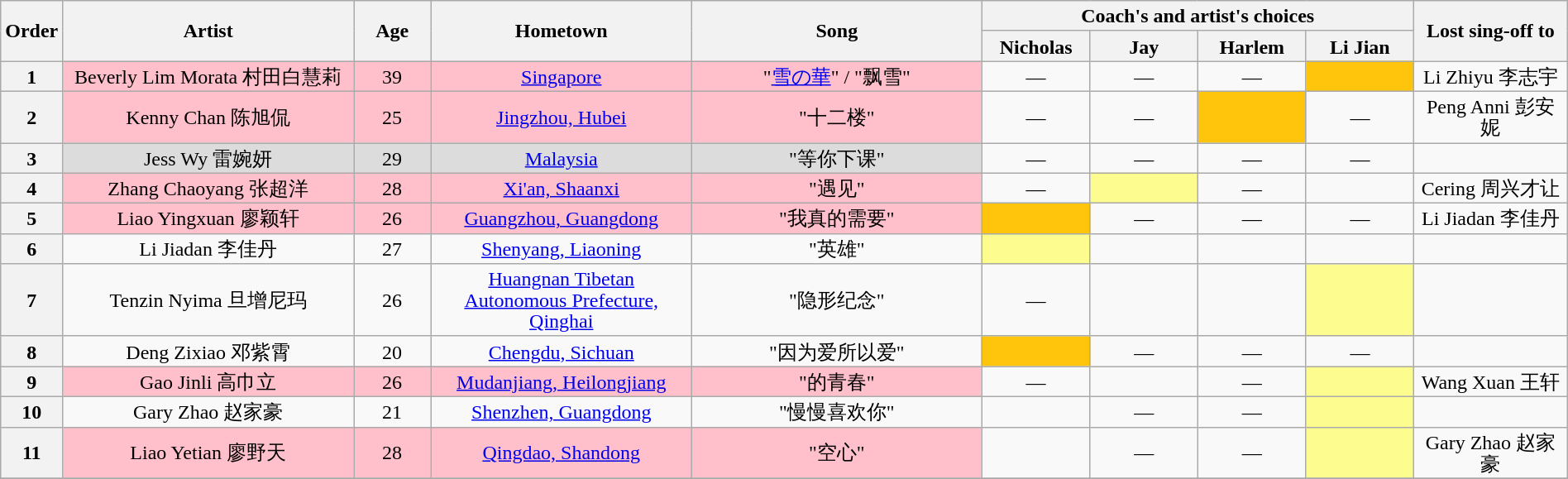<table class="wikitable" style="text-align:center; line-height:17px; width:100%;">
<tr>
<th scope="col" rowspan="2" style="width:02%;">Order</th>
<th scope="col" rowspan="2" style="width:19%;">Artist</th>
<th scope="col" rowspan="2" style="width:05%;">Age</th>
<th scope="col" rowspan="2" style="width:17%;">Hometown</th>
<th scope="col" rowspan="2" style="width:19%;">Song</th>
<th scope="col" colspan="4" style="width:28%;">Coach's and artist's choices</th>
<th scope="col" rowspan="2" style="width:10%;">Lost sing-off to</th>
</tr>
<tr>
<th style="width:07%;">Nicholas</th>
<th style="width:07%;">Jay</th>
<th style="width:07%;">Harlem</th>
<th style="width:07%;">Li Jian</th>
</tr>
<tr>
<th>1</th>
<td style="background:pink;">Beverly Lim Morata 村田白慧莉</td>
<td style="background:pink;">39</td>
<td style="background:pink;"><a href='#'>Singapore</a></td>
<td style="background:pink;">"<a href='#'>雪の華</a>" / "飘雪"</td>
<td>—</td>
<td>—</td>
<td> —</td>
<td style="background:#FFC40C;"><strong></strong></td>
<td>Li Zhiyu 李志宇</td>
</tr>
<tr>
<th>2</th>
<td style="background:pink;">Kenny Chan 陈旭侃</td>
<td style="background:pink;">25</td>
<td style="background:pink;"><a href='#'>Jingzhou, Hubei</a></td>
<td style="background:pink;">"十二楼"</td>
<td>—</td>
<td>—</td>
<td style="background:#FFC40C;"> <strong></strong></td>
<td>—</td>
<td>Peng Anni 彭安妮</td>
</tr>
<tr>
<th>3</th>
<td style="background:#DCDCDC;">Jess Wy 雷婉妍</td>
<td style="background:#DCDCDC;">29</td>
<td style="background:#DCDCDC;"><a href='#'>Malaysia</a></td>
<td style="background:#DCDCDC;">"等你下课"</td>
<td>—</td>
<td> —</td>
<td> —</td>
<td>—</td>
<td></td>
</tr>
<tr>
<th>4</th>
<td style="background:pink;">Zhang Chaoyang 张超洋</td>
<td style="background:pink;">28</td>
<td style="background:pink;"><a href='#'>Xi'an, Shaanxi</a></td>
<td style="background:pink;">"遇见"</td>
<td>—</td>
<td style="background:#fdfc8f;">  <strong></strong></td>
<td>—</td>
<td><strong></strong></td>
<td>Cering 周兴才让</td>
</tr>
<tr>
<th>5</th>
<td style="background:pink;">Liao Yingxuan 廖颖轩</td>
<td style="background:pink;">26</td>
<td style="background:pink;"><a href='#'>Guangzhou, Guangdong</a></td>
<td style="background:pink;">"我真的需要"</td>
<td style="background:#FFC40C;"><strong></strong></td>
<td>—</td>
<td> —</td>
<td> —</td>
<td>Li Jiadan 李佳丹</td>
</tr>
<tr>
<th>6</th>
<td>Li Jiadan 李佳丹</td>
<td>27</td>
<td><a href='#'>Shenyang, Liaoning</a></td>
<td>"英雄"</td>
<td style="background:#fdfc8f;"><strong></strong></td>
<td> <strong></strong></td>
<td> <strong></strong></td>
<td><strong></strong></td>
<td></td>
</tr>
<tr>
<th>7</th>
<td>Tenzin Nyima 旦增尼玛</td>
<td>26</td>
<td><a href='#'>Huangnan Tibetan Autonomous Prefecture, Qinghai</a></td>
<td>"隐形纪念"</td>
<td>—</td>
<td> <strong></strong></td>
<td><strong></strong></td>
<td style="background:#fdfc8f;"> <strong></strong></td>
<td></td>
</tr>
<tr>
<th>8</th>
<td>Deng Zixiao 邓紫霄</td>
<td>20</td>
<td><a href='#'>Chengdu, Sichuan</a></td>
<td>"因为爱所以爱"</td>
<td style="background:#FFC40C;"><strong></strong></td>
<td> —</td>
<td> —</td>
<td>—</td>
<td></td>
</tr>
<tr>
<th>9</th>
<td style="background:pink;">Gao Jinli 高巾立</td>
<td style="background:pink;">26</td>
<td style="background:pink;"><a href='#'>Mudanjiang, Heilongjiang</a></td>
<td style="background:pink;">"的青春"</td>
<td>—</td>
<td><strong></strong></td>
<td>—</td>
<td style="background:#fdfc8f;">  <strong></strong></td>
<td>Wang Xuan 王轩</td>
</tr>
<tr>
<th>10</th>
<td>Gary Zhao 赵家豪</td>
<td>21</td>
<td><a href='#'>Shenzhen, Guangdong</a></td>
<td>"慢慢喜欢你"</td>
<td><strong></strong></td>
<td> —</td>
<td>—</td>
<td style="background:#fdfc8f;"> <strong></strong></td>
<td></td>
</tr>
<tr>
<th>11</th>
<td style="background:pink;">Liao Yetian 廖野天</td>
<td style="background:pink;">28</td>
<td style="background:pink;"><a href='#'>Qingdao, Shandong</a></td>
<td style="background:pink;">"空心"</td>
<td> <strong></strong></td>
<td> —</td>
<td>—</td>
<td style="background:#fdfc8f;"><strong></strong></td>
<td>Gary Zhao 赵家豪</td>
</tr>
<tr>
</tr>
</table>
